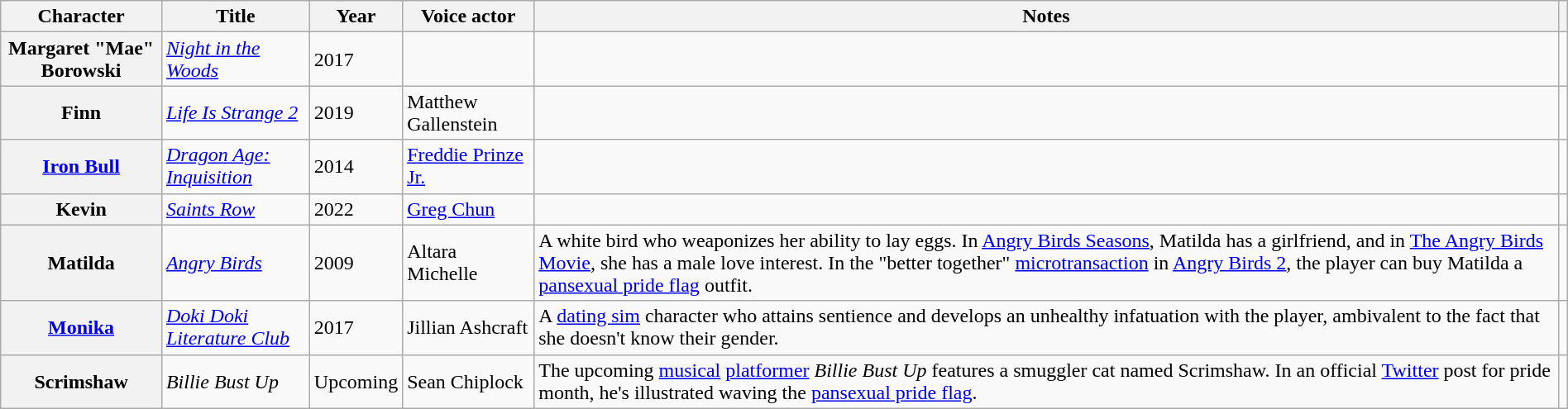<table class="wikitable sortable" style="width: 100%">
<tr>
<th>Character</th>
<th>Title</th>
<th>Year</th>
<th>Voice actor</th>
<th scope="col" class="unsortable">Notes</th>
<th scope="col" class="unsortable"></th>
</tr>
<tr>
<th scope="row">Margaret "Mae" Borowski</th>
<td><em><a href='#'>Night in the Woods</a></em></td>
<td>2017</td>
<td></td>
<td></td>
<td></td>
</tr>
<tr>
<th scope="row">Finn</th>
<td><em><a href='#'>Life Is Strange 2</a></em></td>
<td>2019</td>
<td>Matthew Gallenstein</td>
<td></td>
<td></td>
</tr>
<tr>
<th scope="row"><a href='#'>Iron Bull</a></th>
<td><em><a href='#'>Dragon Age: Inquisition</a></em></td>
<td>2014</td>
<td><a href='#'>Freddie Prinze Jr.</a></td>
<td></td>
<td></td>
</tr>
<tr>
<th scope="row">Kevin</th>
<td><em><a href='#'>Saints Row</a></em></td>
<td>2022</td>
<td><a href='#'>Greg Chun</a></td>
<td></td>
<td></td>
</tr>
<tr>
<th>Matilda</th>
<td><em><a href='#'>Angry Birds</a></em></td>
<td>2009</td>
<td>Altara Michelle</td>
<td>A white bird who weaponizes her ability to lay eggs. In <a href='#'>Angry Birds Seasons</a>, Matilda has a girlfriend, and in <a href='#'>The Angry Birds Movie</a>, she has a male love interest. In the "better together" <a href='#'>microtransaction</a> in <a href='#'>Angry Birds 2</a>, the player can buy Matilda a <a href='#'>pansexual pride flag</a> outfit.</td>
</tr>
<tr>
<th><a href='#'> Monika</a></th>
<td><em><a href='#'>Doki Doki Literature Club</a></em></td>
<td>2017</td>
<td>Jillian Ashcraft</td>
<td>A <a href='#'>dating sim</a> character who attains sentience and develops an unhealthy infatuation with the player, ambivalent to the fact that she doesn't know their gender.</td>
<td></td>
</tr>
<tr>
<th>Scrimshaw</th>
<td><em>Billie Bust Up</em></td>
<td>Upcoming</td>
<td>Sean Chiplock</td>
<td>The upcoming <a href='#'> musical</a> <a href='#'>platformer</a> <em>Billie Bust Up</em> features a smuggler cat named Scrimshaw. In an official <a href='#'>Twitter</a> post for pride month, he's illustrated waving the <a href='#'>pansexual pride flag</a>. </td>
</tr>
</table>
